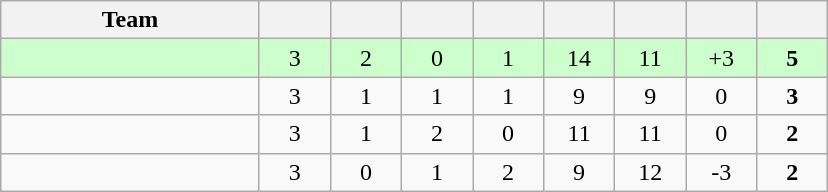<table class="wikitable" style="text-align:center;">
<tr>
<th width=165>Team</th>
<th width=40></th>
<th width=40></th>
<th width=40></th>
<th width=40></th>
<th width=40></th>
<th width=40></th>
<th width=40></th>
<th width=40></th>
</tr>
<tr bgcolor="ccffcc">
<td style="text-align:left;"></td>
<td>3</td>
<td>2</td>
<td>0</td>
<td>1</td>
<td>14</td>
<td>11</td>
<td>+3</td>
<td><strong>5</strong></td>
</tr>
<tr>
<td style="text-align:left;"></td>
<td>3</td>
<td>1</td>
<td>1</td>
<td>1</td>
<td>9</td>
<td>9</td>
<td>0</td>
<td><strong>3</strong></td>
</tr>
<tr>
<td style="text-align:left;"></td>
<td>3</td>
<td>1</td>
<td>2</td>
<td>0</td>
<td>11</td>
<td>11</td>
<td>0</td>
<td><strong>2</strong></td>
</tr>
<tr>
<td style="text-align:left;"></td>
<td>3</td>
<td>0</td>
<td>1</td>
<td>2</td>
<td>9</td>
<td>12</td>
<td>-3</td>
<td><strong>2</strong></td>
</tr>
</table>
